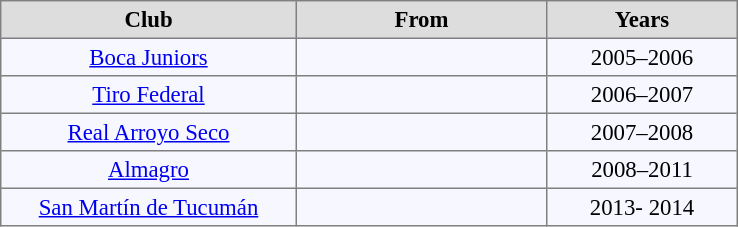<table align="center" bgcolor="#f7f8ff" cellpadding="3" cellspacing="0" border="1" style="font-size: 95%; border: gray solid 1px; border-collapse: collapse;">
<tr align=center bgcolor=#DDDDDD style="color:black;">
<th width="190">Club</th>
<th width="160">From</th>
<th width="120">Years</th>
</tr>
<tr align=center>
<td><a href='#'>Boca Juniors</a></td>
<td></td>
<td>2005–2006</td>
</tr>
<tr align=center>
<td><a href='#'>Tiro Federal</a></td>
<td></td>
<td>2006–2007</td>
</tr>
<tr align=center>
<td><a href='#'>Real Arroyo Seco</a></td>
<td></td>
<td>2007–2008</td>
</tr>
<tr align=center>
<td><a href='#'>Almagro</a></td>
<td></td>
<td>2008–2011</td>
</tr>
<tr align=center>
<td><a href='#'>San Martín de Tucumán</a></td>
<td></td>
<td>2013- 2014</td>
</tr>
</table>
